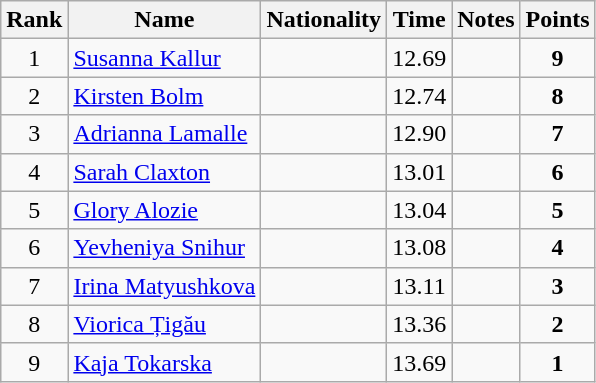<table class="wikitable sortable" style="text-align:center">
<tr>
<th>Rank</th>
<th>Name</th>
<th>Nationality</th>
<th>Time</th>
<th>Notes</th>
<th>Points</th>
</tr>
<tr>
<td>1</td>
<td align=left><a href='#'>Susanna Kallur</a></td>
<td align=left></td>
<td>12.69</td>
<td></td>
<td><strong>9</strong></td>
</tr>
<tr>
<td>2</td>
<td align=left><a href='#'>Kirsten Bolm</a></td>
<td align=left></td>
<td>12.74</td>
<td></td>
<td><strong>8</strong></td>
</tr>
<tr>
<td>3</td>
<td align=left><a href='#'>Adrianna Lamalle</a></td>
<td align=left></td>
<td>12.90</td>
<td></td>
<td><strong>7</strong></td>
</tr>
<tr>
<td>4</td>
<td align=left><a href='#'>Sarah Claxton</a></td>
<td align=left></td>
<td>13.01</td>
<td></td>
<td><strong>6</strong></td>
</tr>
<tr>
<td>5</td>
<td align=left><a href='#'>Glory Alozie</a></td>
<td align=left></td>
<td>13.04</td>
<td></td>
<td><strong>5</strong></td>
</tr>
<tr>
<td>6</td>
<td align=left><a href='#'>Yevheniya Snihur</a></td>
<td align=left></td>
<td>13.08</td>
<td></td>
<td><strong>4</strong></td>
</tr>
<tr>
<td>7</td>
<td align=left><a href='#'>Irina Matyushkova</a></td>
<td align=left></td>
<td>13.11</td>
<td></td>
<td><strong>3</strong></td>
</tr>
<tr>
<td>8</td>
<td align=left><a href='#'>Viorica Țigău</a></td>
<td align=left></td>
<td>13.36</td>
<td></td>
<td><strong>2</strong></td>
</tr>
<tr>
<td>9</td>
<td align=left><a href='#'>Kaja Tokarska</a></td>
<td align=left></td>
<td>13.69</td>
<td></td>
<td><strong>1</strong></td>
</tr>
</table>
